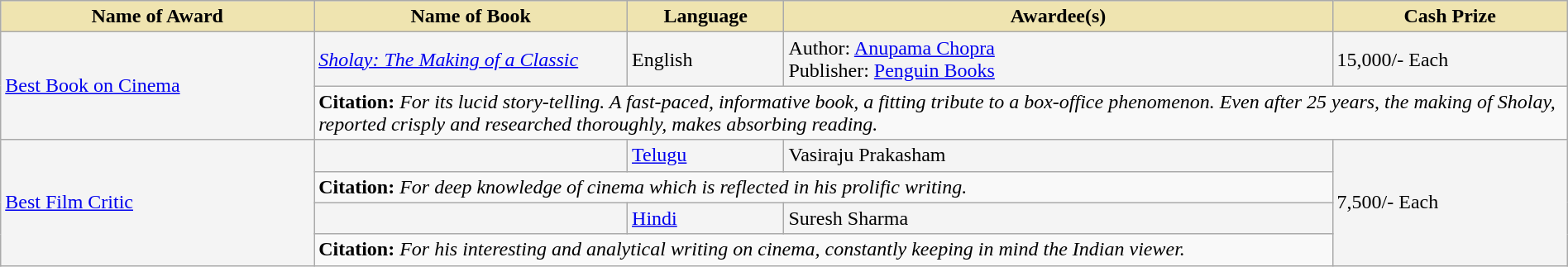<table class="wikitable" style="width:100%;">
<tr style="background-color:#F4F4F4">
<th style="background-color:#EFE4B0;width:20%;">Name of Award</th>
<th style="background-color:#EFE4B0;width:20%;">Name of Book</th>
<th style="background-color:#EFE4B0;width:10%;">Language</th>
<th style="background-color:#EFE4B0;width:35%;">Awardee(s)</th>
<th style="background-color:#EFE4B0;width:15%;">Cash Prize</th>
</tr>
<tr style="background-color:#F4F4F4">
<td rowspan="2"><a href='#'>Best Book on Cinema</a></td>
<td><em><a href='#'>Sholay: The Making of a Classic</a></em></td>
<td>English</td>
<td>Author: <a href='#'>Anupama Chopra</a><br>Publisher: <a href='#'>Penguin Books</a></td>
<td> 15,000/- Each</td>
</tr>
<tr style="background-color:#F9F9F9">
<td colspan="4"><strong>Citation:</strong> <em>For its lucid story-telling. A fast-paced, informative book, a fitting tribute to a box-office phenomenon. Even after 25 years, the making of Sholay, reported crisply and researched thoroughly, makes absorbing reading.</em></td>
</tr>
<tr style="background-color:#F4F4F4">
<td rowspan="4"><a href='#'>Best Film Critic</a></td>
<td></td>
<td><a href='#'>Telugu</a></td>
<td>Vasiraju Prakasham</td>
<td rowspan="4"> 7,500/- Each</td>
</tr>
<tr style="background-color:#F9F9F9">
<td colspan="3"><strong>Citation:</strong> <em>For deep knowledge of cinema which is reflected in his prolific writing.</em></td>
</tr>
<tr style="background-color:#F4F4F4">
<td></td>
<td><a href='#'>Hindi</a></td>
<td>Suresh Sharma</td>
</tr>
<tr style="background-color:#F9F9F9">
<td colspan="3"><strong>Citation:</strong> <em>For his interesting and analytical writing on cinema, constantly keeping in mind the Indian viewer.</em></td>
</tr>
</table>
